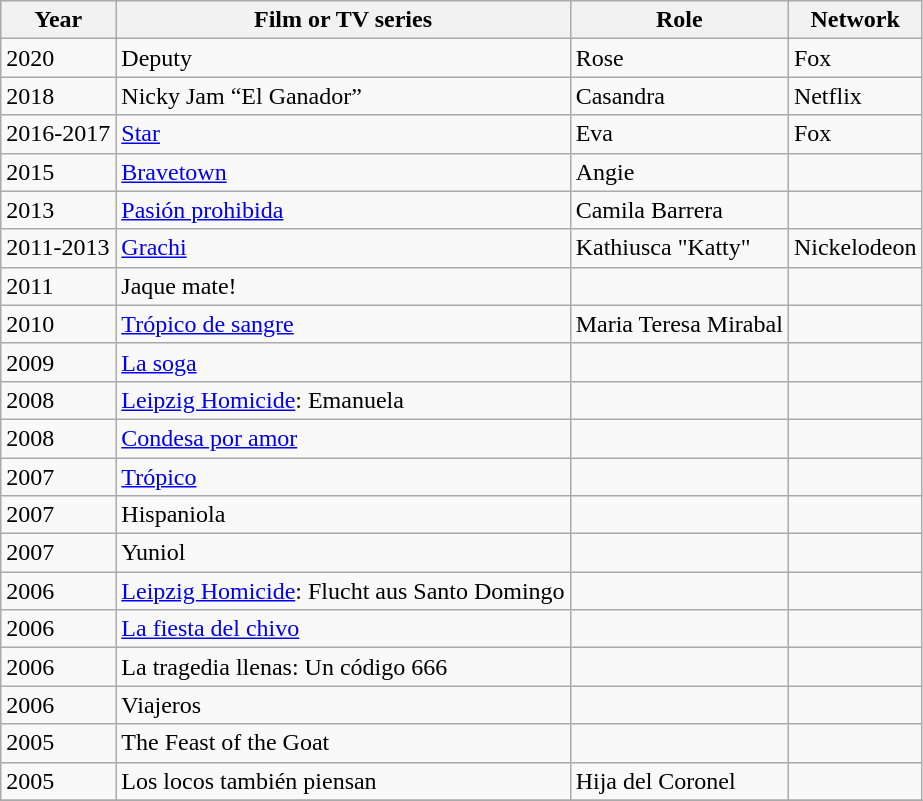<table class="wikitable sortable">
<tr>
<th>Year</th>
<th>Film or TV series</th>
<th>Role</th>
<th>Network</th>
</tr>
<tr>
<td>2020</td>
<td>Deputy</td>
<td>Rose</td>
<td>Fox</td>
</tr>
<tr>
<td>2018</td>
<td>Nicky Jam “El Ganador”</td>
<td>Casandra</td>
<td>Netflix</td>
</tr>
<tr>
<td>2016-2017</td>
<td><a href='#'>Star</a></td>
<td>Eva</td>
<td>Fox</td>
</tr>
<tr>
<td>2015</td>
<td><a href='#'>Bravetown</a></td>
<td>Angie</td>
<td></td>
</tr>
<tr>
<td>2013</td>
<td><a href='#'>Pasión prohibida</a></td>
<td>Camila Barrera</td>
<td></td>
</tr>
<tr>
<td>2011-2013</td>
<td><a href='#'>Grachi</a></td>
<td>Kathiusca "Katty"</td>
<td>Nickelodeon</td>
</tr>
<tr>
<td>2011</td>
<td>Jaque mate!</td>
<td></td>
<td></td>
</tr>
<tr>
<td>2010</td>
<td><a href='#'>Trópico de sangre</a></td>
<td>Maria Teresa Mirabal</td>
<td></td>
</tr>
<tr>
<td>2009</td>
<td><a href='#'>La soga</a></td>
<td></td>
<td></td>
</tr>
<tr>
<td>2008</td>
<td><a href='#'>Leipzig Homicide</a>: Emanuela</td>
<td></td>
<td></td>
</tr>
<tr>
<td>2008</td>
<td><a href='#'>Condesa por amor</a></td>
<td></td>
<td></td>
</tr>
<tr>
<td>2007</td>
<td><a href='#'>Trópico</a></td>
<td></td>
<td></td>
</tr>
<tr>
<td>2007</td>
<td>Hispaniola</td>
<td></td>
<td></td>
</tr>
<tr>
<td>2007</td>
<td>Yuniol</td>
<td></td>
<td></td>
</tr>
<tr>
<td>2006</td>
<td><a href='#'>Leipzig Homicide</a>: Flucht aus Santo Domingo</td>
<td></td>
<td></td>
</tr>
<tr>
<td>2006</td>
<td><a href='#'>La fiesta del chivo</a></td>
<td></td>
<td></td>
</tr>
<tr>
<td>2006</td>
<td>La tragedia llenas: Un código 666</td>
<td></td>
<td></td>
</tr>
<tr>
<td>2006</td>
<td>Viajeros</td>
<td></td>
<td></td>
</tr>
<tr>
<td>2005</td>
<td>The Feast of the Goat</td>
<td></td>
<td></td>
</tr>
<tr>
<td>2005</td>
<td>Los locos también piensan</td>
<td>Hija del Coronel</td>
<td></td>
</tr>
<tr>
</tr>
</table>
